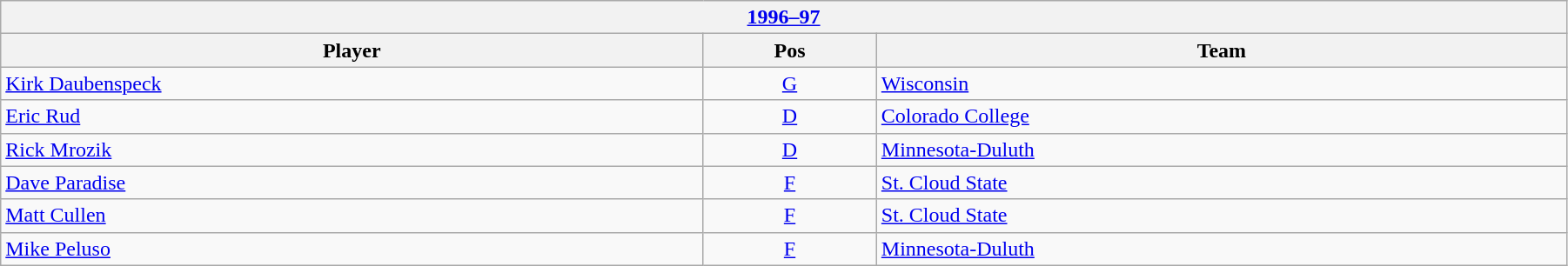<table class="wikitable" width=95%>
<tr>
<th colspan=3><a href='#'>1996–97</a></th>
</tr>
<tr>
<th>Player</th>
<th>Pos</th>
<th>Team</th>
</tr>
<tr>
<td><a href='#'>Kirk Daubenspeck</a></td>
<td align=center><a href='#'>G</a></td>
<td><a href='#'>Wisconsin</a></td>
</tr>
<tr>
<td><a href='#'>Eric Rud</a></td>
<td align=center><a href='#'>D</a></td>
<td><a href='#'>Colorado College</a></td>
</tr>
<tr>
<td><a href='#'>Rick Mrozik</a></td>
<td align=center><a href='#'>D</a></td>
<td><a href='#'>Minnesota-Duluth</a></td>
</tr>
<tr>
<td><a href='#'>Dave Paradise</a></td>
<td align=center><a href='#'>F</a></td>
<td><a href='#'>St. Cloud State</a></td>
</tr>
<tr>
<td><a href='#'>Matt Cullen</a></td>
<td align=center><a href='#'>F</a></td>
<td><a href='#'>St. Cloud State</a></td>
</tr>
<tr>
<td><a href='#'>Mike Peluso</a></td>
<td align=center><a href='#'>F</a></td>
<td><a href='#'>Minnesota-Duluth</a></td>
</tr>
</table>
